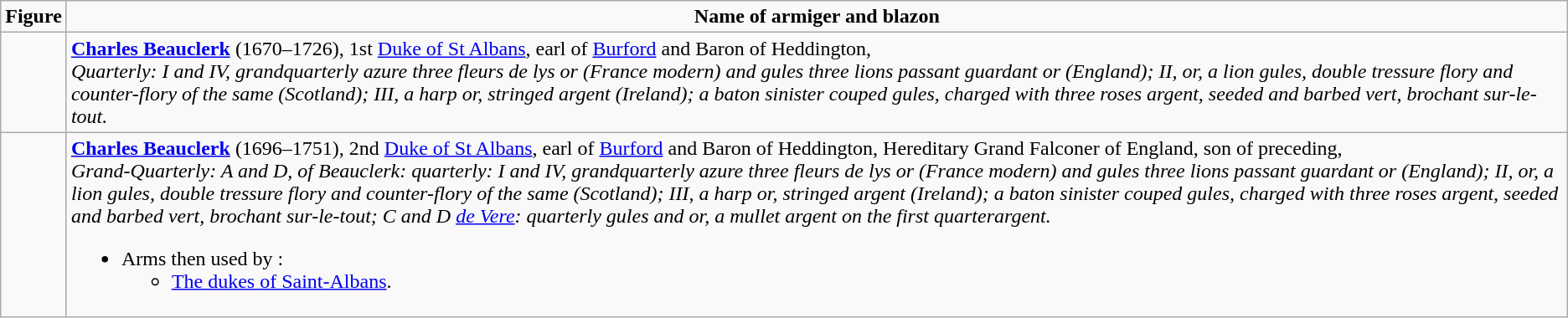<table class=wikitable>
<tr valign=top  align=center>
<td width=»206«><strong>Figure</strong></td>
<td><strong>Name of armiger and blazon</strong></td>
</tr>
<tr valign=top>
<td align=center></td>
<td><strong><a href='#'>Charles Beauclerk</a></strong> (1670–1726), 1st <a href='#'>Duke of St Albans</a>, earl of <a href='#'>Burford</a> and Baron of Heddington,<br><em>Quarterly: I and IV, grandquarterly azure three fleurs de lys or (France modern) and gules three lions passant guardant or (England); II, or, a lion gules, double tressure flory and counter-flory of the same (Scotland); III, a harp or, stringed argent (Ireland); a baton sinister couped gules, charged with three roses argent, seeded and barbed vert, brochant sur-le-tout.</em></td>
</tr>
<tr valign=top>
<td align=center></td>
<td><strong><a href='#'>Charles Beauclerk</a></strong> (1696–1751), 2nd <a href='#'>Duke of St Albans</a>, earl of <a href='#'>Burford</a> and Baron of Heddington, Hereditary Grand Falconer of England, son of preceding,<br><em>Grand-Quarterly: A and D, of Beauclerk: quarterly: I and IV, grandquarterly azure three fleurs de lys or (France modern) and gules three lions passant guardant or (England); II, or, a lion gules, double tressure flory and counter-flory of the same (Scotland); III, a harp or, stringed argent (Ireland); a baton sinister couped gules, charged with three roses argent, seeded and barbed vert, brochant sur-le-tout; C and D <a href='#'>de Vere</a>: quarterly gules and or, a mullet argent on the first quarterargent.</em><ul><li>Arms then used by :<ul><li><a href='#'>The dukes of Saint-Albans</a>.</li></ul></li></ul></td>
</tr>
</table>
